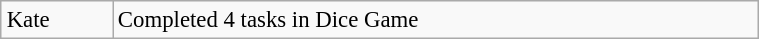<table class="wikitable plainrowheaders floatright" style="font-size: 95%; margin: 10px" align="right" width="40%">
<tr>
<td>Kate</td>
<td>Completed 4 tasks in Dice Game</td>
</tr>
</table>
